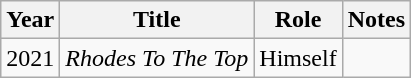<table class="wikitable sortable">
<tr>
<th>Year</th>
<th>Title</th>
<th>Role</th>
<th class="unsortable">Notes</th>
</tr>
<tr>
<td>2021</td>
<td><em>Rhodes To The Top</em></td>
<td>Himself</td>
<td></td>
</tr>
</table>
